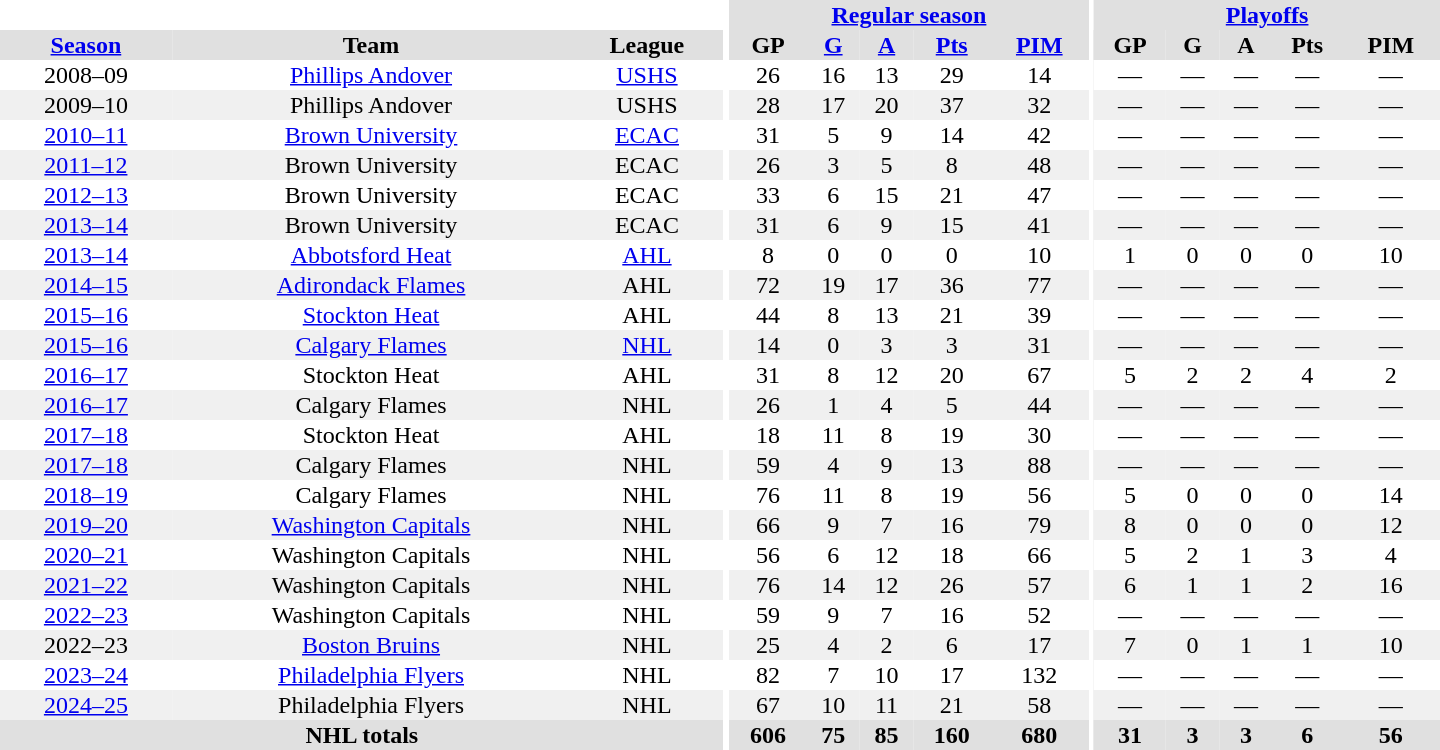<table border="0" cellpadding="1" cellspacing="0" style="text-align:center; width:60em">
<tr bgcolor="#e0e0e0">
<th colspan="3" bgcolor="#ffffff"></th>
<th rowspan="99" bgcolor="#ffffff"></th>
<th colspan="5"><a href='#'>Regular season</a></th>
<th rowspan="99" bgcolor="#ffffff"></th>
<th colspan="5"><a href='#'>Playoffs</a></th>
</tr>
<tr bgcolor="#e0e0e0">
<th><a href='#'>Season</a></th>
<th>Team</th>
<th>League</th>
<th>GP</th>
<th><a href='#'>G</a></th>
<th><a href='#'>A</a></th>
<th><a href='#'>Pts</a></th>
<th><a href='#'>PIM</a></th>
<th>GP</th>
<th>G</th>
<th>A</th>
<th>Pts</th>
<th>PIM</th>
</tr>
<tr>
<td>2008–09</td>
<td><a href='#'>Phillips Andover</a></td>
<td><a href='#'>USHS</a></td>
<td>26</td>
<td>16</td>
<td>13</td>
<td>29</td>
<td>14</td>
<td>—</td>
<td>—</td>
<td>—</td>
<td>—</td>
<td>—</td>
</tr>
<tr bgcolor="#f0f0f0">
<td>2009–10</td>
<td>Phillips Andover</td>
<td>USHS</td>
<td>28</td>
<td>17</td>
<td>20</td>
<td>37</td>
<td>32</td>
<td>—</td>
<td>—</td>
<td>—</td>
<td>—</td>
<td>—</td>
</tr>
<tr>
<td><a href='#'>2010–11</a></td>
<td><a href='#'>Brown University</a></td>
<td><a href='#'>ECAC</a></td>
<td>31</td>
<td>5</td>
<td>9</td>
<td>14</td>
<td>42</td>
<td>—</td>
<td>—</td>
<td>—</td>
<td>—</td>
<td>—</td>
</tr>
<tr bgcolor="#f0f0f0">
<td><a href='#'>2011–12</a></td>
<td>Brown University</td>
<td>ECAC</td>
<td>26</td>
<td>3</td>
<td>5</td>
<td>8</td>
<td>48</td>
<td>—</td>
<td>—</td>
<td>—</td>
<td>—</td>
<td>—</td>
</tr>
<tr>
<td><a href='#'>2012–13</a></td>
<td>Brown University</td>
<td>ECAC</td>
<td>33</td>
<td>6</td>
<td>15</td>
<td>21</td>
<td>47</td>
<td>—</td>
<td>—</td>
<td>—</td>
<td>—</td>
<td>—</td>
</tr>
<tr bgcolor="#f0f0f0">
<td><a href='#'>2013–14</a></td>
<td>Brown University</td>
<td>ECAC</td>
<td>31</td>
<td>6</td>
<td>9</td>
<td>15</td>
<td>41</td>
<td>—</td>
<td>—</td>
<td>—</td>
<td>—</td>
<td>—</td>
</tr>
<tr>
<td><a href='#'>2013–14</a></td>
<td><a href='#'>Abbotsford Heat</a></td>
<td><a href='#'>AHL</a></td>
<td>8</td>
<td>0</td>
<td>0</td>
<td>0</td>
<td>10</td>
<td>1</td>
<td>0</td>
<td>0</td>
<td>0</td>
<td>10</td>
</tr>
<tr bgcolor="#f0f0f0">
<td><a href='#'>2014–15</a></td>
<td><a href='#'>Adirondack Flames</a></td>
<td>AHL</td>
<td>72</td>
<td>19</td>
<td>17</td>
<td>36</td>
<td>77</td>
<td>—</td>
<td>—</td>
<td>—</td>
<td>—</td>
<td>—</td>
</tr>
<tr>
<td><a href='#'>2015–16</a></td>
<td><a href='#'>Stockton Heat</a></td>
<td>AHL</td>
<td>44</td>
<td>8</td>
<td>13</td>
<td>21</td>
<td>39</td>
<td>—</td>
<td>—</td>
<td>—</td>
<td>—</td>
<td>—</td>
</tr>
<tr bgcolor="#f0f0f0">
<td><a href='#'>2015–16</a></td>
<td><a href='#'>Calgary Flames</a></td>
<td><a href='#'>NHL</a></td>
<td>14</td>
<td>0</td>
<td>3</td>
<td>3</td>
<td>31</td>
<td>—</td>
<td>—</td>
<td>—</td>
<td>—</td>
<td>—</td>
</tr>
<tr>
<td><a href='#'>2016–17</a></td>
<td>Stockton Heat</td>
<td>AHL</td>
<td>31</td>
<td>8</td>
<td>12</td>
<td>20</td>
<td>67</td>
<td>5</td>
<td>2</td>
<td>2</td>
<td>4</td>
<td>2</td>
</tr>
<tr bgcolor="#f0f0f0">
<td><a href='#'>2016–17</a></td>
<td>Calgary Flames</td>
<td>NHL</td>
<td>26</td>
<td>1</td>
<td>4</td>
<td>5</td>
<td>44</td>
<td>—</td>
<td>—</td>
<td>—</td>
<td>—</td>
<td>—</td>
</tr>
<tr>
<td><a href='#'>2017–18</a></td>
<td>Stockton Heat</td>
<td>AHL</td>
<td>18</td>
<td>11</td>
<td>8</td>
<td>19</td>
<td>30</td>
<td>—</td>
<td>—</td>
<td>—</td>
<td>—</td>
<td>—</td>
</tr>
<tr bgcolor="#f0f0f0">
<td><a href='#'>2017–18</a></td>
<td>Calgary Flames</td>
<td>NHL</td>
<td>59</td>
<td>4</td>
<td>9</td>
<td>13</td>
<td>88</td>
<td>—</td>
<td>—</td>
<td>—</td>
<td>—</td>
<td>—</td>
</tr>
<tr>
<td><a href='#'>2018–19</a></td>
<td>Calgary Flames</td>
<td>NHL</td>
<td>76</td>
<td>11</td>
<td>8</td>
<td>19</td>
<td>56</td>
<td>5</td>
<td>0</td>
<td>0</td>
<td>0</td>
<td>14</td>
</tr>
<tr bgcolor="#f0f0f0">
<td><a href='#'>2019–20</a></td>
<td><a href='#'>Washington Capitals</a></td>
<td>NHL</td>
<td>66</td>
<td>9</td>
<td>7</td>
<td>16</td>
<td>79</td>
<td>8</td>
<td>0</td>
<td>0</td>
<td>0</td>
<td>12</td>
</tr>
<tr>
<td><a href='#'>2020–21</a></td>
<td>Washington Capitals</td>
<td>NHL</td>
<td>56</td>
<td>6</td>
<td>12</td>
<td>18</td>
<td>66</td>
<td>5</td>
<td>2</td>
<td>1</td>
<td>3</td>
<td>4</td>
</tr>
<tr bgcolor="#f0f0f0">
<td><a href='#'>2021–22</a></td>
<td>Washington Capitals</td>
<td>NHL</td>
<td>76</td>
<td>14</td>
<td>12</td>
<td>26</td>
<td>57</td>
<td>6</td>
<td>1</td>
<td>1</td>
<td>2</td>
<td>16</td>
</tr>
<tr>
<td><a href='#'>2022–23</a></td>
<td>Washington Capitals</td>
<td>NHL</td>
<td>59</td>
<td>9</td>
<td>7</td>
<td>16</td>
<td>52</td>
<td>—</td>
<td>—</td>
<td>—</td>
<td>—</td>
<td>—</td>
</tr>
<tr bgcolor="#f0f0f0">
<td>2022–23</td>
<td><a href='#'>Boston Bruins</a></td>
<td>NHL</td>
<td>25</td>
<td>4</td>
<td>2</td>
<td>6</td>
<td>17</td>
<td>7</td>
<td>0</td>
<td>1</td>
<td>1</td>
<td>10</td>
</tr>
<tr>
<td><a href='#'>2023–24</a></td>
<td><a href='#'>Philadelphia Flyers</a></td>
<td>NHL</td>
<td>82</td>
<td>7</td>
<td>10</td>
<td>17</td>
<td>132</td>
<td>—</td>
<td>—</td>
<td>—</td>
<td>—</td>
<td>—</td>
</tr>
<tr bgcolor="#f0f0f0">
<td><a href='#'>2024–25</a></td>
<td>Philadelphia Flyers</td>
<td>NHL</td>
<td>67</td>
<td>10</td>
<td>11</td>
<td>21</td>
<td>58</td>
<td>—</td>
<td>—</td>
<td>—</td>
<td>—</td>
<td>—</td>
</tr>
<tr bgcolor="#e0e0e0">
<th colspan="3">NHL totals</th>
<th>606</th>
<th>75</th>
<th>85</th>
<th>160</th>
<th>680</th>
<th>31</th>
<th>3</th>
<th>3</th>
<th>6</th>
<th>56</th>
</tr>
</table>
